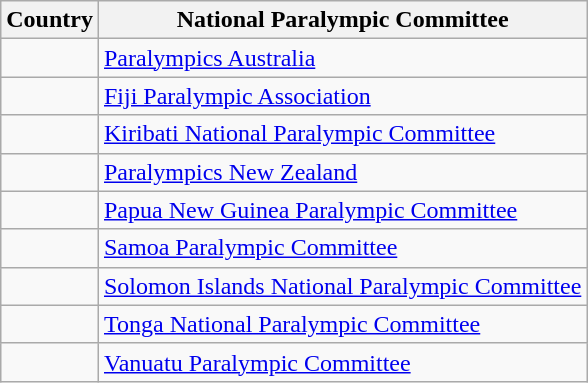<table class="wikitable">
<tr>
<th>Country</th>
<th>National Paralympic Committee</th>
</tr>
<tr>
<td></td>
<td><a href='#'>Paralympics Australia</a></td>
</tr>
<tr>
<td></td>
<td><a href='#'>Fiji Paralympic Association</a></td>
</tr>
<tr>
<td></td>
<td><a href='#'>Kiribati National Paralympic Committee</a></td>
</tr>
<tr>
<td></td>
<td><a href='#'>Paralympics New Zealand</a></td>
</tr>
<tr>
<td></td>
<td><a href='#'>Papua New Guinea Paralympic Committee</a></td>
</tr>
<tr>
<td></td>
<td><a href='#'>Samoa Paralympic Committee</a></td>
</tr>
<tr>
<td></td>
<td><a href='#'>Solomon Islands National Paralympic Committee</a></td>
</tr>
<tr>
<td></td>
<td><a href='#'>Tonga National Paralympic Committee</a></td>
</tr>
<tr>
<td></td>
<td><a href='#'>Vanuatu Paralympic Committee</a></td>
</tr>
</table>
